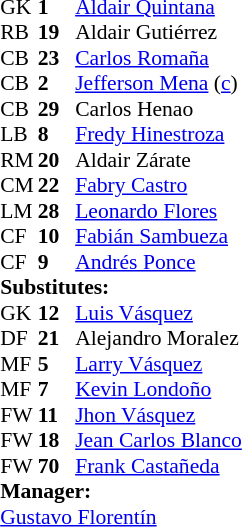<table cellspacing="0" cellpadding="0" style="font-size:90%; margin:0.2em auto;">
<tr>
<th width="25"></th>
<th width="25"></th>
</tr>
<tr>
<td>GK</td>
<td><strong>1</strong></td>
<td> <a href='#'>Aldair Quintana</a></td>
<td></td>
</tr>
<tr>
<td>RB</td>
<td><strong>19</strong></td>
<td> Aldair Gutiérrez</td>
</tr>
<tr>
<td>CB</td>
<td><strong>23</strong></td>
<td> <a href='#'>Carlos Romaña</a></td>
</tr>
<tr>
<td>CB</td>
<td><strong>2</strong></td>
<td> <a href='#'>Jefferson Mena</a> (<a href='#'>c</a>)</td>
</tr>
<tr>
<td>CB</td>
<td><strong>29</strong></td>
<td> Carlos Henao</td>
</tr>
<tr>
<td>LB</td>
<td><strong>8</strong></td>
<td> <a href='#'>Fredy Hinestroza</a></td>
<td></td>
</tr>
<tr>
<td>RM</td>
<td><strong>20</strong></td>
<td> Aldair Zárate</td>
<td></td>
<td></td>
</tr>
<tr>
<td>CM</td>
<td><strong>22</strong></td>
<td> <a href='#'>Fabry Castro</a></td>
</tr>
<tr>
<td>LM</td>
<td><strong>28</strong></td>
<td> <a href='#'>Leonardo Flores</a></td>
<td></td>
<td></td>
</tr>
<tr>
<td>CF</td>
<td><strong>10</strong></td>
<td> <a href='#'>Fabián Sambueza</a></td>
<td></td>
<td></td>
</tr>
<tr>
<td>CF</td>
<td><strong>9</strong></td>
<td> <a href='#'>Andrés Ponce</a></td>
<td></td>
<td></td>
</tr>
<tr>
<td colspan=3><strong>Substitutes:</strong></td>
</tr>
<tr>
<td>GK</td>
<td><strong>12</strong></td>
<td> <a href='#'>Luis Vásquez</a></td>
</tr>
<tr>
<td>DF</td>
<td><strong>21</strong></td>
<td> Alejandro Moralez</td>
</tr>
<tr>
<td>MF</td>
<td><strong>5</strong></td>
<td> <a href='#'>Larry Vásquez</a></td>
<td></td>
<td></td>
</tr>
<tr>
<td>MF</td>
<td><strong>7</strong></td>
<td> <a href='#'>Kevin Londoño</a></td>
<td></td>
<td></td>
</tr>
<tr>
<td>FW</td>
<td><strong>11</strong></td>
<td> <a href='#'>Jhon Vásquez</a></td>
<td></td>
<td></td>
</tr>
<tr>
<td>FW</td>
<td><strong>18</strong></td>
<td> <a href='#'>Jean Carlos Blanco</a></td>
</tr>
<tr>
<td>FW</td>
<td><strong>70</strong></td>
<td> <a href='#'>Frank Castañeda</a></td>
<td></td>
<td></td>
</tr>
<tr>
<td colspan=3><strong>Manager:</strong></td>
</tr>
<tr>
<td colspan="4"> <a href='#'>Gustavo Florentín</a></td>
</tr>
</table>
